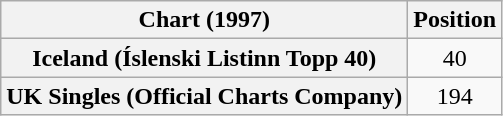<table class="wikitable sortable plainrowheaders" style="text-align:center">
<tr>
<th>Chart (1997)</th>
<th>Position</th>
</tr>
<tr>
<th scope="row">Iceland (Íslenski Listinn Topp 40)</th>
<td>40</td>
</tr>
<tr>
<th scope="row">UK Singles (Official Charts Company)</th>
<td>194</td>
</tr>
</table>
